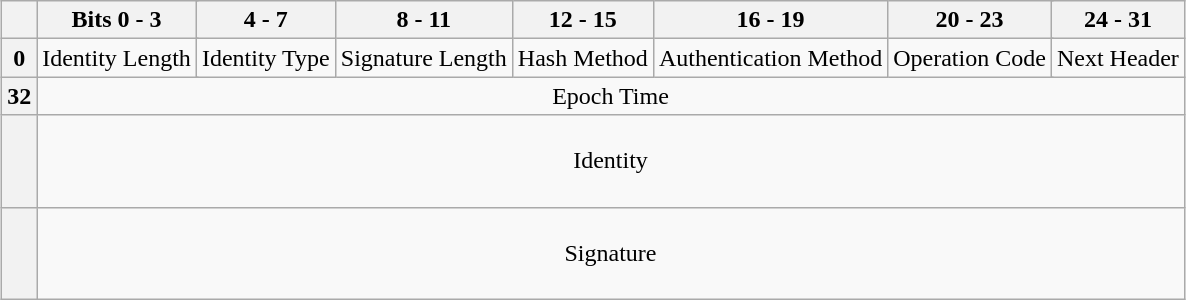<table class="wikitable" style="margin: 0 auto; text-align: center;">
<tr align="center">
<th colspan="1"> </th>
<th colspan="4">Bits 0 - 3</th>
<th colspan="4">4 - 7</th>
<th colspan="4">8 - 11</th>
<th colspan="4">12 - 15</th>
<th colspan="4">16 - 19</th>
<th colspan="4">20 - 23</th>
<th colspan="8">24 - 31</th>
</tr>
<tr align="center">
<th colspan="1">0</th>
<td colspan="4">Identity Length</td>
<td colspan="4">Identity Type</td>
<td colspan="4">Signature Length</td>
<td colspan="4">Hash Method</td>
<td colspan="4">Authentication Method</td>
<td colspan="4">Operation Code</td>
<td colspan="8">Next Header</td>
</tr>
<tr align="center">
<th colspan="1">32</th>
<td colspan="32">Epoch Time</td>
</tr>
<tr align="center">
<th colspan="1"> </th>
<td colspan="32"> <br>Identity<br> </td>
</tr>
<tr align="center">
<th colspan="1"> </th>
<td colspan="32"> <br>Signature<br> </td>
</tr>
</table>
